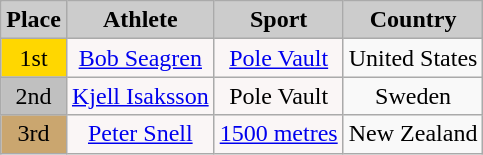<table class="wikitable" style="float:left;">
<tr>
<th style="background:#ccc; text-align:Center;">Place</th>
<th style="background:#ccc; text-align:Center;">Athlete</th>
<th style="background:#ccc; text-align:Center;">Sport</th>
<th style="background:#ccc; text-align:Center;">Country</th>
</tr>
<tr>
<td style="text-align:center; background:Gold;">1st</td>
<td style="text-align:center; background:#faf6f6;"><a href='#'>Bob Seagren</a></td>
<td style="text-align:center; background:#faf6f6;"><a href='#'>Pole Vault</a></td>
<td style="text-align:center;">United States </td>
</tr>
<tr>
<td style="text-align:center; background:Silver;">2nd</td>
<td style="text-align:center; background:#faf6f6;"><a href='#'>Kjell Isaksson</a></td>
<td style="text-align:center; background:#faf6f6;">Pole Vault</td>
<td style="text-align:center;">Sweden </td>
</tr>
<tr>
<td style="text-align:center; background:#caa66f;">3rd</td>
<td style="text-align:center; background:#faf6f6;"><a href='#'>Peter Snell</a></td>
<td style="text-align:center; background:#faf6f6;"><a href='#'>1500 metres</a></td>
<td style="text-align:center;">New Zealand </td>
</tr>
</table>
